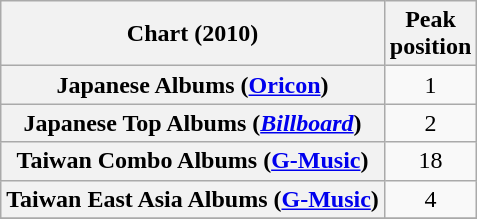<table class="wikitable sortable plainrowheaders">
<tr>
<th>Chart (2010)</th>
<th>Peak<br>position</th>
</tr>
<tr>
<th scope="row">Japanese Albums (<a href='#'>Oricon</a>)</th>
<td align="center">1</td>
</tr>
<tr>
<th scope="row">Japanese Top Albums (<a href='#'><em>Billboard</em></a>)</th>
<td align="center">2</td>
</tr>
<tr>
<th scope="row">Taiwan Combo Albums (<a href='#'>G-Music</a>)</th>
<td align="center">18</td>
</tr>
<tr>
<th scope="row">Taiwan East Asia Albums (<a href='#'>G-Music</a>)</th>
<td align="center">4</td>
</tr>
<tr>
</tr>
</table>
